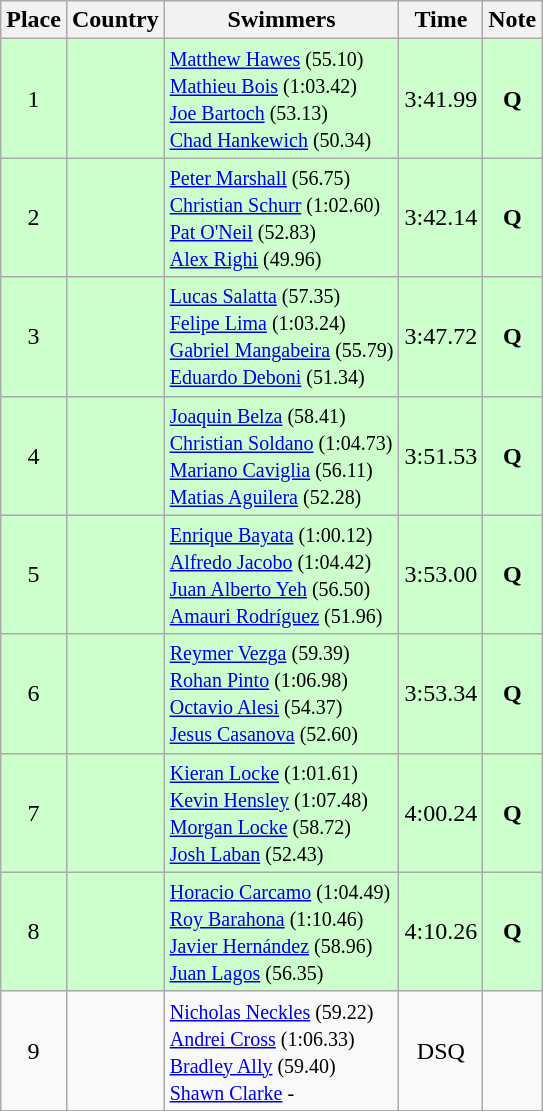<table class="wikitable" style="text-align:center">
<tr>
<th>Place</th>
<th>Country</th>
<th>Swimmers</th>
<th>Time</th>
<th>Note</th>
</tr>
<tr bgcolor=ccffcc>
<td>1</td>
<td align=left></td>
<td align=left><small> <a href='#'>Matthew Hawes</a> (55.10) <br> <a href='#'>Mathieu Bois</a> (1:03.42) <br> <a href='#'>Joe Bartoch</a> (53.13) <br> <a href='#'>Chad Hankewich</a> (50.34)</small></td>
<td>3:41.99</td>
<td><strong>Q</strong></td>
</tr>
<tr bgcolor=ccffcc>
<td>2</td>
<td align=left></td>
<td align=left><small> <a href='#'>Peter Marshall</a> (56.75) <br> <a href='#'>Christian Schurr</a> (1:02.60) <br> <a href='#'>Pat O'Neil</a> (52.83) <br> <a href='#'>Alex Righi</a> (49.96)</small></td>
<td>3:42.14</td>
<td><strong>Q</strong></td>
</tr>
<tr bgcolor=ccffcc>
<td>3</td>
<td align=left></td>
<td align=left><small> <a href='#'>Lucas Salatta</a> (57.35) <br> <a href='#'>Felipe Lima</a> (1:03.24) <br> <a href='#'>Gabriel Mangabeira</a> (55.79) <br> <a href='#'>Eduardo Deboni</a> (51.34)</small></td>
<td>3:47.72</td>
<td><strong>Q</strong></td>
</tr>
<tr bgcolor=ccffcc>
<td>4</td>
<td align=left></td>
<td align=left><small> <a href='#'>Joaquin Belza</a> (58.41) <br> <a href='#'>Christian Soldano</a> (1:04.73) <br> <a href='#'>Mariano Caviglia</a> (56.11) <br> <a href='#'>Matias Aguilera</a> (52.28)</small></td>
<td>3:51.53</td>
<td><strong>Q</strong></td>
</tr>
<tr bgcolor=ccffcc>
<td>5</td>
<td align=left></td>
<td align=left><small> <a href='#'>Enrique Bayata</a> (1:00.12) <br> <a href='#'>Alfredo Jacobo</a> (1:04.42) <br> <a href='#'>Juan Alberto Yeh</a> (56.50) <br> <a href='#'>Amauri Rodríguez</a> (51.96)</small></td>
<td>3:53.00</td>
<td><strong>Q</strong></td>
</tr>
<tr bgcolor=ccffcc>
<td>6</td>
<td align=left></td>
<td align=left><small> <a href='#'>Reymer Vezga</a> (59.39) <br> <a href='#'>Rohan Pinto</a> (1:06.98) <br> <a href='#'>Octavio Alesi</a> (54.37) <br> <a href='#'>Jesus Casanova</a> (52.60)</small></td>
<td>3:53.34</td>
<td><strong>Q</strong></td>
</tr>
<tr bgcolor=ccffcc>
<td>7</td>
<td align=left></td>
<td align=left><small> <a href='#'>Kieran Locke</a> (1:01.61) <br> <a href='#'>Kevin Hensley</a> (1:07.48) <br> <a href='#'>Morgan Locke</a> (58.72) <br> <a href='#'>Josh Laban</a> (52.43)</small></td>
<td>4:00.24</td>
<td><strong>Q</strong></td>
</tr>
<tr bgcolor=ccffcc>
<td>8</td>
<td align=left></td>
<td align=left><small> <a href='#'>Horacio Carcamo</a> (1:04.49) <br> <a href='#'>Roy Barahona</a> (1:10.46) <br> <a href='#'>Javier Hernández</a> (58.96) <br> <a href='#'>Juan Lagos</a> (56.35)</small></td>
<td>4:10.26</td>
<td><strong>Q</strong></td>
</tr>
<tr>
<td>9</td>
<td align=left></td>
<td align=left><small> <a href='#'>Nicholas Neckles</a> (59.22) <br> <a href='#'>Andrei Cross</a> (1:06.33) <br> <a href='#'>Bradley Ally</a> (59.40) <br> <a href='#'>Shawn Clarke</a> -</small></td>
<td>DSQ</td>
<td></td>
</tr>
</table>
